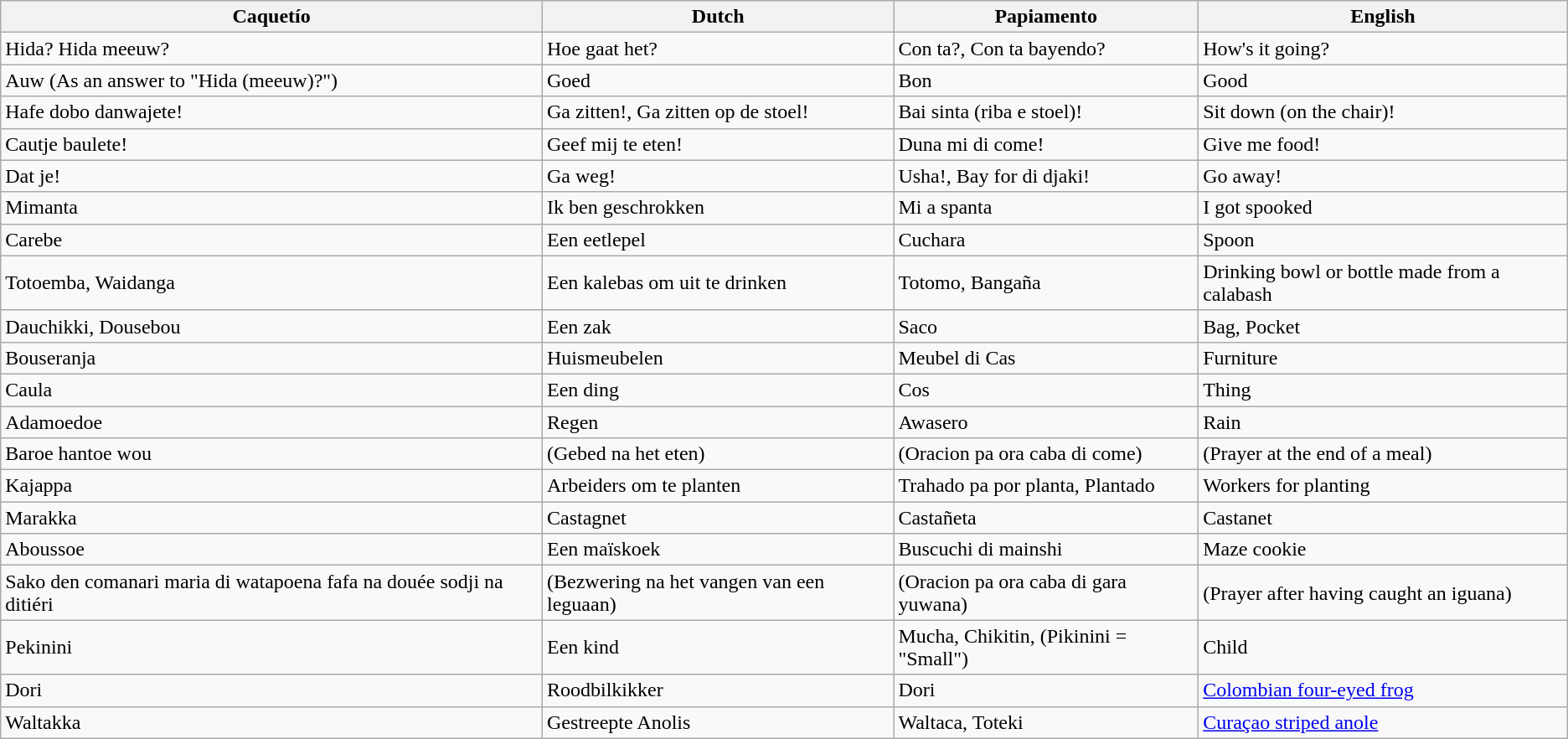<table class="wikitable">
<tr>
<th><strong>Caquetío</strong></th>
<th><strong>Dutch</strong></th>
<th><strong>Papiamento</strong></th>
<th><strong>English</strong></th>
</tr>
<tr>
<td>Hida? Hida meeuw?</td>
<td>Hoe gaat het?</td>
<td>Con ta?, Con ta bayendo?</td>
<td>How's it going?</td>
</tr>
<tr>
<td>Auw (As an answer to "Hida (meeuw)?")</td>
<td>Goed</td>
<td>Bon</td>
<td>Good</td>
</tr>
<tr>
<td>Hafe dobo danwajete!</td>
<td>Ga zitten!, Ga zitten op de stoel!</td>
<td>Bai sinta (riba e stoel)!</td>
<td>Sit down (on the chair)!</td>
</tr>
<tr>
<td>Cautje baulete!</td>
<td>Geef mij te eten!</td>
<td>Duna mi di come!</td>
<td>Give me food!</td>
</tr>
<tr>
<td>Dat je!</td>
<td>Ga weg!</td>
<td>Usha!, Bay for di djaki!</td>
<td>Go away!</td>
</tr>
<tr>
<td>Mimanta</td>
<td>Ik ben geschrokken</td>
<td>Mi a spanta</td>
<td>I got spooked</td>
</tr>
<tr>
<td>Carebe</td>
<td>Een eetlepel</td>
<td>Cuchara</td>
<td>Spoon</td>
</tr>
<tr>
<td>Totoemba, Waidanga</td>
<td>Een kalebas om uit te drinken</td>
<td>Totomo, Bangaña</td>
<td>Drinking bowl or bottle made from a calabash</td>
</tr>
<tr>
<td>Dauchikki, Dousebou</td>
<td>Een zak</td>
<td>Saco</td>
<td>Bag, Pocket</td>
</tr>
<tr>
<td>Bouseranja</td>
<td>Huismeubelen</td>
<td>Meubel di Cas</td>
<td>Furniture</td>
</tr>
<tr>
<td>Caula</td>
<td>Een ding</td>
<td>Cos</td>
<td>Thing</td>
</tr>
<tr>
<td>Adamoedoe</td>
<td>Regen</td>
<td>Awasero</td>
<td>Rain</td>
</tr>
<tr>
<td>Baroe hantoe wou</td>
<td>(Gebed na het eten)</td>
<td>(Oracion pa ora caba di come)</td>
<td>(Prayer at the end of a meal)</td>
</tr>
<tr>
<td>Kajappa</td>
<td>Arbeiders om te planten</td>
<td>Trahado pa por planta, Plantado</td>
<td>Workers for planting</td>
</tr>
<tr>
<td>Marakka</td>
<td>Castagnet</td>
<td>Castañeta</td>
<td>Castanet</td>
</tr>
<tr>
<td>Aboussoe</td>
<td>Een maïskoek</td>
<td>Buscuchi di mainshi</td>
<td>Maze cookie</td>
</tr>
<tr>
<td>Sako den comanari maria di watapoena fafa na douée sodji na ditiéri</td>
<td>(Bezwering na het vangen van een leguaan)</td>
<td>(Oracion pa ora caba di gara yuwana)</td>
<td>(Prayer after having caught an iguana)</td>
</tr>
<tr>
<td>Pekinini</td>
<td>Een kind</td>
<td>Mucha, Chikitin, (Pikinini = "Small")</td>
<td>Child</td>
</tr>
<tr>
<td>Dori</td>
<td>Roodbilkikker</td>
<td>Dori</td>
<td><a href='#'>Colombian four-eyed frog</a></td>
</tr>
<tr>
<td>Waltakka</td>
<td>Gestreepte Anolis</td>
<td>Waltaca, Toteki</td>
<td><a href='#'>Curaçao striped anole</a></td>
</tr>
</table>
